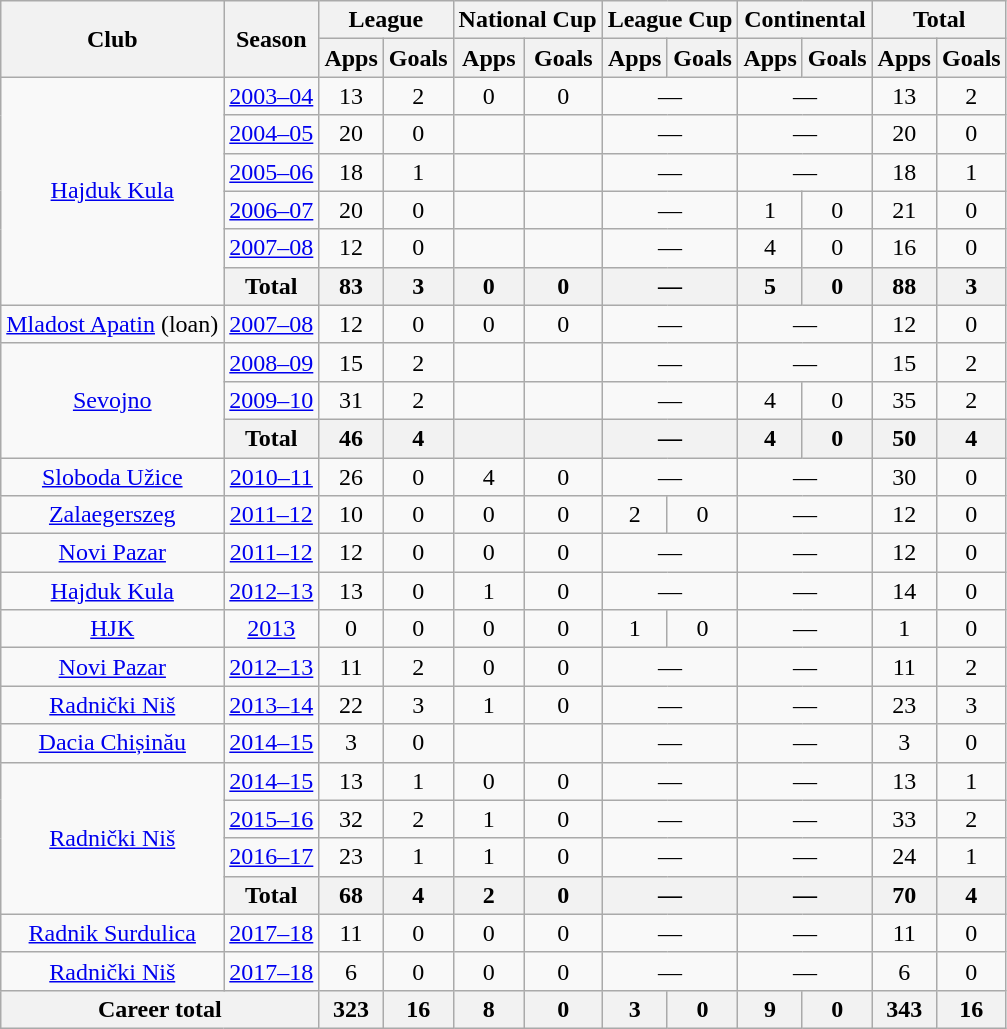<table class="wikitable" style="text-align:center">
<tr>
<th rowspan="2">Club</th>
<th rowspan="2">Season</th>
<th colspan="2">League</th>
<th colspan="2">National Cup</th>
<th colspan="2">League Cup</th>
<th colspan="2">Continental</th>
<th colspan="2">Total</th>
</tr>
<tr>
<th>Apps</th>
<th>Goals</th>
<th>Apps</th>
<th>Goals</th>
<th>Apps</th>
<th>Goals</th>
<th>Apps</th>
<th>Goals</th>
<th>Apps</th>
<th>Goals</th>
</tr>
<tr>
<td rowspan="6"><a href='#'>Hajduk Kula</a></td>
<td><a href='#'>2003–04</a></td>
<td>13</td>
<td>2</td>
<td>0</td>
<td>0</td>
<td colspan="2">—</td>
<td colspan="2">—</td>
<td>13</td>
<td>2</td>
</tr>
<tr>
<td><a href='#'>2004–05</a></td>
<td>20</td>
<td>0</td>
<td></td>
<td></td>
<td colspan="2">—</td>
<td colspan="2">—</td>
<td>20</td>
<td>0</td>
</tr>
<tr>
<td><a href='#'>2005–06</a></td>
<td>18</td>
<td>1</td>
<td></td>
<td></td>
<td colspan="2">—</td>
<td colspan="2">—</td>
<td>18</td>
<td>1</td>
</tr>
<tr>
<td><a href='#'>2006–07</a></td>
<td>20</td>
<td>0</td>
<td></td>
<td></td>
<td colspan="2">—</td>
<td>1</td>
<td>0</td>
<td>21</td>
<td>0</td>
</tr>
<tr>
<td><a href='#'>2007–08</a></td>
<td>12</td>
<td>0</td>
<td></td>
<td></td>
<td colspan="2">—</td>
<td>4</td>
<td>0</td>
<td>16</td>
<td>0</td>
</tr>
<tr>
<th>Total</th>
<th>83</th>
<th>3</th>
<th>0</th>
<th>0</th>
<th colspan="2">—</th>
<th>5</th>
<th>0</th>
<th>88</th>
<th>3</th>
</tr>
<tr>
<td><a href='#'>Mladost Apatin</a> (loan)</td>
<td><a href='#'>2007–08</a></td>
<td>12</td>
<td>0</td>
<td>0</td>
<td>0</td>
<td colspan="2">—</td>
<td colspan="2">—</td>
<td>12</td>
<td>0</td>
</tr>
<tr>
<td rowspan="3"><a href='#'>Sevojno</a></td>
<td><a href='#'>2008–09</a></td>
<td>15</td>
<td>2</td>
<td></td>
<td></td>
<td colspan="2">—</td>
<td colspan="2">—</td>
<td>15</td>
<td>2</td>
</tr>
<tr>
<td><a href='#'>2009–10</a></td>
<td>31</td>
<td>2</td>
<td></td>
<td></td>
<td colspan="2">—</td>
<td>4</td>
<td>0</td>
<td>35</td>
<td>2</td>
</tr>
<tr>
<th>Total</th>
<th>46</th>
<th>4</th>
<th></th>
<th></th>
<th colspan="2">—</th>
<th>4</th>
<th>0</th>
<th>50</th>
<th>4</th>
</tr>
<tr>
<td><a href='#'>Sloboda Užice</a></td>
<td><a href='#'>2010–11</a></td>
<td>26</td>
<td>0</td>
<td>4</td>
<td>0</td>
<td colspan="2">—</td>
<td colspan="2">—</td>
<td>30</td>
<td>0</td>
</tr>
<tr>
<td><a href='#'>Zalaegerszeg</a></td>
<td><a href='#'>2011–12</a></td>
<td>10</td>
<td>0</td>
<td>0</td>
<td>0</td>
<td>2</td>
<td>0</td>
<td colspan="2">—</td>
<td>12</td>
<td>0</td>
</tr>
<tr>
<td><a href='#'>Novi Pazar</a></td>
<td><a href='#'>2011–12</a></td>
<td>12</td>
<td>0</td>
<td>0</td>
<td>0</td>
<td colspan="2">—</td>
<td colspan="2">—</td>
<td>12</td>
<td>0</td>
</tr>
<tr>
<td><a href='#'>Hajduk Kula</a></td>
<td><a href='#'>2012–13</a></td>
<td>13</td>
<td>0</td>
<td>1</td>
<td>0</td>
<td colspan="2">—</td>
<td colspan="2">—</td>
<td>14</td>
<td>0</td>
</tr>
<tr>
<td><a href='#'>HJK</a></td>
<td><a href='#'>2013</a></td>
<td>0</td>
<td>0</td>
<td>0</td>
<td>0</td>
<td>1</td>
<td>0</td>
<td colspan="2">—</td>
<td>1</td>
<td>0</td>
</tr>
<tr>
<td><a href='#'>Novi Pazar</a></td>
<td><a href='#'>2012–13</a></td>
<td>11</td>
<td>2</td>
<td>0</td>
<td>0</td>
<td colspan="2">—</td>
<td colspan="2">—</td>
<td>11</td>
<td>2</td>
</tr>
<tr>
<td><a href='#'>Radnički Niš</a></td>
<td><a href='#'>2013–14</a></td>
<td>22</td>
<td>3</td>
<td>1</td>
<td>0</td>
<td colspan="2">—</td>
<td colspan="2">—</td>
<td>23</td>
<td>3</td>
</tr>
<tr>
<td><a href='#'>Dacia Chișinău</a></td>
<td><a href='#'>2014–15</a></td>
<td>3</td>
<td>0</td>
<td></td>
<td></td>
<td colspan="2">—</td>
<td colspan="2">—</td>
<td>3</td>
<td>0</td>
</tr>
<tr>
<td rowspan="4"><a href='#'>Radnički Niš</a></td>
<td><a href='#'>2014–15</a></td>
<td>13</td>
<td>1</td>
<td>0</td>
<td>0</td>
<td colspan="2">—</td>
<td colspan="2">—</td>
<td>13</td>
<td>1</td>
</tr>
<tr>
<td><a href='#'>2015–16</a></td>
<td>32</td>
<td>2</td>
<td>1</td>
<td>0</td>
<td colspan="2">—</td>
<td colspan="2">—</td>
<td>33</td>
<td>2</td>
</tr>
<tr>
<td><a href='#'>2016–17</a></td>
<td>23</td>
<td>1</td>
<td>1</td>
<td>0</td>
<td colspan="2">—</td>
<td colspan="2">—</td>
<td>24</td>
<td>1</td>
</tr>
<tr>
<th>Total</th>
<th>68</th>
<th>4</th>
<th>2</th>
<th>0</th>
<th colspan="2">—</th>
<th colspan="2">—</th>
<th>70</th>
<th>4</th>
</tr>
<tr>
<td><a href='#'>Radnik Surdulica</a></td>
<td><a href='#'>2017–18</a></td>
<td>11</td>
<td>0</td>
<td>0</td>
<td>0</td>
<td colspan="2">—</td>
<td colspan="2">—</td>
<td>11</td>
<td>0</td>
</tr>
<tr>
<td><a href='#'>Radnički Niš</a></td>
<td><a href='#'>2017–18</a></td>
<td>6</td>
<td>0</td>
<td>0</td>
<td>0</td>
<td colspan="2">—</td>
<td colspan="2">—</td>
<td>6</td>
<td>0</td>
</tr>
<tr>
<th colspan="2">Career total</th>
<th>323</th>
<th>16</th>
<th>8</th>
<th>0</th>
<th>3</th>
<th>0</th>
<th>9</th>
<th>0</th>
<th>343</th>
<th>16</th>
</tr>
</table>
